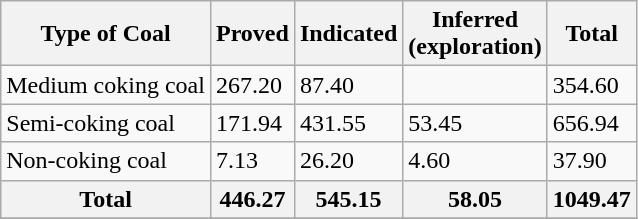<table class="wikitable">
<tr>
<th>Type of Coal</th>
<th>Proved</th>
<th>Indicated</th>
<th>Inferred<br>(exploration)</th>
<th>Total</th>
</tr>
<tr>
<td>Medium coking coal</td>
<td>267.20</td>
<td>87.40</td>
<td></td>
<td>354.60</td>
</tr>
<tr>
<td>Semi-coking coal</td>
<td>171.94</td>
<td>431.55</td>
<td>53.45</td>
<td>656.94</td>
</tr>
<tr>
<td>Non-coking coal</td>
<td>7.13</td>
<td>26.20</td>
<td>4.60</td>
<td>37.90</td>
</tr>
<tr>
<th>Total</th>
<th>446.27</th>
<th>545.15</th>
<th>58.05</th>
<th>1049.47</th>
</tr>
<tr>
</tr>
</table>
